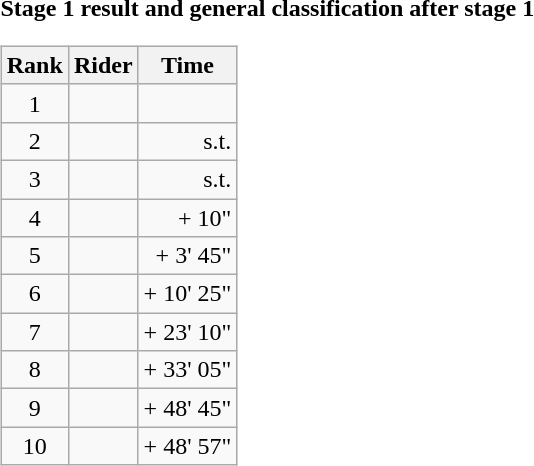<table>
<tr>
<td><strong>Stage 1 result and general classification after stage 1</strong><br><table class="wikitable">
<tr>
<th scope="col">Rank</th>
<th scope="col">Rider</th>
<th scope="col">Time</th>
</tr>
<tr>
<td style="text-align:center;">1</td>
<td></td>
<td style="text-align:right;"></td>
</tr>
<tr>
<td style="text-align:center;">2</td>
<td></td>
<td style="text-align:right;">s.t.</td>
</tr>
<tr>
<td style="text-align:center;">3</td>
<td></td>
<td style="text-align:right;">s.t.</td>
</tr>
<tr>
<td style="text-align:center;">4</td>
<td></td>
<td style="text-align:right;">+ 10"</td>
</tr>
<tr>
<td style="text-align:center;">5</td>
<td></td>
<td style="text-align:right;">+ 3' 45"</td>
</tr>
<tr>
<td style="text-align:center;">6</td>
<td></td>
<td style="text-align:right;">+ 10' 25"</td>
</tr>
<tr>
<td style="text-align:center;">7</td>
<td></td>
<td style="text-align:right;">+ 23' 10"</td>
</tr>
<tr>
<td style="text-align:center;">8</td>
<td></td>
<td style="text-align:right;">+ 33' 05"</td>
</tr>
<tr>
<td style="text-align:center;">9</td>
<td></td>
<td style="text-align:right;">+ 48' 45"</td>
</tr>
<tr>
<td style="text-align:center;">10</td>
<td></td>
<td style="text-align:right;">+ 48' 57"</td>
</tr>
</table>
</td>
</tr>
</table>
